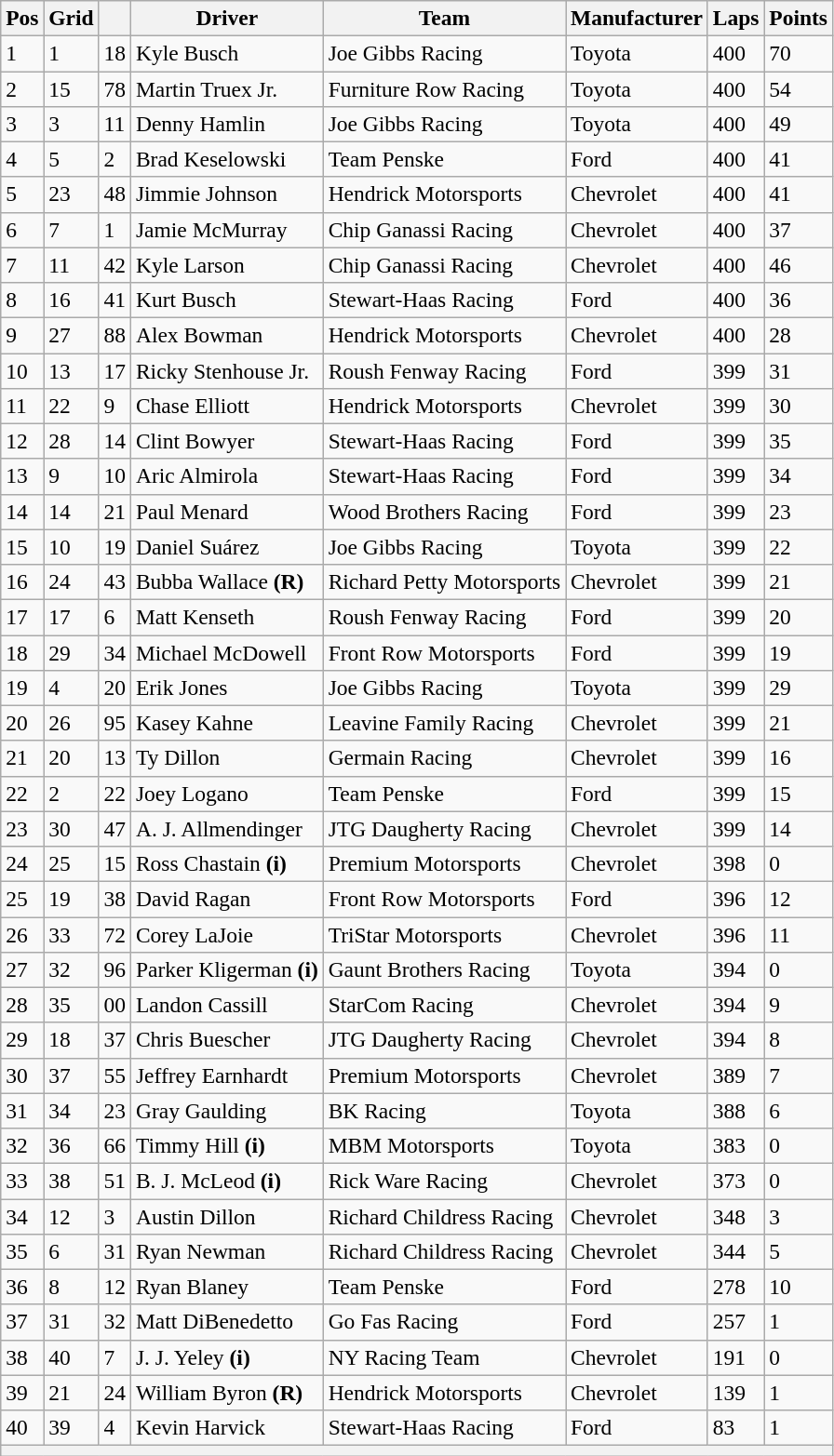<table class="wikitable" style="font-size:98%">
<tr>
<th>Pos</th>
<th>Grid</th>
<th></th>
<th>Driver</th>
<th>Team</th>
<th>Manufacturer</th>
<th>Laps</th>
<th>Points</th>
</tr>
<tr>
<td>1</td>
<td>1</td>
<td>18</td>
<td>Kyle Busch</td>
<td>Joe Gibbs Racing</td>
<td>Toyota</td>
<td>400</td>
<td>70</td>
</tr>
<tr>
<td>2</td>
<td>15</td>
<td>78</td>
<td>Martin Truex Jr.</td>
<td>Furniture Row Racing</td>
<td>Toyota</td>
<td>400</td>
<td>54</td>
</tr>
<tr>
<td>3</td>
<td>3</td>
<td>11</td>
<td>Denny Hamlin</td>
<td>Joe Gibbs Racing</td>
<td>Toyota</td>
<td>400</td>
<td>49</td>
</tr>
<tr>
<td>4</td>
<td>5</td>
<td>2</td>
<td>Brad Keselowski</td>
<td>Team Penske</td>
<td>Ford</td>
<td>400</td>
<td>41</td>
</tr>
<tr>
<td>5</td>
<td>23</td>
<td>48</td>
<td>Jimmie Johnson</td>
<td>Hendrick Motorsports</td>
<td>Chevrolet</td>
<td>400</td>
<td>41</td>
</tr>
<tr>
<td>6</td>
<td>7</td>
<td>1</td>
<td>Jamie McMurray</td>
<td>Chip Ganassi Racing</td>
<td>Chevrolet</td>
<td>400</td>
<td>37</td>
</tr>
<tr>
<td>7</td>
<td>11</td>
<td>42</td>
<td>Kyle Larson</td>
<td>Chip Ganassi Racing</td>
<td>Chevrolet</td>
<td>400</td>
<td>46</td>
</tr>
<tr>
<td>8</td>
<td>16</td>
<td>41</td>
<td>Kurt Busch</td>
<td>Stewart-Haas Racing</td>
<td>Ford</td>
<td>400</td>
<td>36</td>
</tr>
<tr>
<td>9</td>
<td>27</td>
<td>88</td>
<td>Alex Bowman</td>
<td>Hendrick Motorsports</td>
<td>Chevrolet</td>
<td>400</td>
<td>28</td>
</tr>
<tr>
<td>10</td>
<td>13</td>
<td>17</td>
<td>Ricky Stenhouse Jr.</td>
<td>Roush Fenway Racing</td>
<td>Ford</td>
<td>399</td>
<td>31</td>
</tr>
<tr>
<td>11</td>
<td>22</td>
<td>9</td>
<td>Chase Elliott</td>
<td>Hendrick Motorsports</td>
<td>Chevrolet</td>
<td>399</td>
<td>30</td>
</tr>
<tr>
<td>12</td>
<td>28</td>
<td>14</td>
<td>Clint Bowyer</td>
<td>Stewart-Haas Racing</td>
<td>Ford</td>
<td>399</td>
<td>35</td>
</tr>
<tr>
<td>13</td>
<td>9</td>
<td>10</td>
<td>Aric Almirola</td>
<td>Stewart-Haas Racing</td>
<td>Ford</td>
<td>399</td>
<td>34</td>
</tr>
<tr>
<td>14</td>
<td>14</td>
<td>21</td>
<td>Paul Menard</td>
<td>Wood Brothers Racing</td>
<td>Ford</td>
<td>399</td>
<td>23</td>
</tr>
<tr>
<td>15</td>
<td>10</td>
<td>19</td>
<td>Daniel Suárez</td>
<td>Joe Gibbs Racing</td>
<td>Toyota</td>
<td>399</td>
<td>22</td>
</tr>
<tr>
<td>16</td>
<td>24</td>
<td>43</td>
<td>Bubba Wallace <strong>(R)</strong></td>
<td>Richard Petty Motorsports</td>
<td>Chevrolet</td>
<td>399</td>
<td>21</td>
</tr>
<tr>
<td>17</td>
<td>17</td>
<td>6</td>
<td>Matt Kenseth</td>
<td>Roush Fenway Racing</td>
<td>Ford</td>
<td>399</td>
<td>20</td>
</tr>
<tr>
<td>18</td>
<td>29</td>
<td>34</td>
<td>Michael McDowell</td>
<td>Front Row Motorsports</td>
<td>Ford</td>
<td>399</td>
<td>19</td>
</tr>
<tr>
<td>19</td>
<td>4</td>
<td>20</td>
<td>Erik Jones</td>
<td>Joe Gibbs Racing</td>
<td>Toyota</td>
<td>399</td>
<td>29</td>
</tr>
<tr>
<td>20</td>
<td>26</td>
<td>95</td>
<td>Kasey Kahne</td>
<td>Leavine Family Racing</td>
<td>Chevrolet</td>
<td>399</td>
<td>21</td>
</tr>
<tr>
<td>21</td>
<td>20</td>
<td>13</td>
<td>Ty Dillon</td>
<td>Germain Racing</td>
<td>Chevrolet</td>
<td>399</td>
<td>16</td>
</tr>
<tr>
<td>22</td>
<td>2</td>
<td>22</td>
<td>Joey Logano</td>
<td>Team Penske</td>
<td>Ford</td>
<td>399</td>
<td>15</td>
</tr>
<tr>
<td>23</td>
<td>30</td>
<td>47</td>
<td>A. J. Allmendinger</td>
<td>JTG Daugherty Racing</td>
<td>Chevrolet</td>
<td>399</td>
<td>14</td>
</tr>
<tr>
<td>24</td>
<td>25</td>
<td>15</td>
<td>Ross Chastain <strong>(i)</strong></td>
<td>Premium Motorsports</td>
<td>Chevrolet</td>
<td>398</td>
<td>0</td>
</tr>
<tr>
<td>25</td>
<td>19</td>
<td>38</td>
<td>David Ragan</td>
<td>Front Row Motorsports</td>
<td>Ford</td>
<td>396</td>
<td>12</td>
</tr>
<tr>
<td>26</td>
<td>33</td>
<td>72</td>
<td>Corey LaJoie</td>
<td>TriStar Motorsports</td>
<td>Chevrolet</td>
<td>396</td>
<td>11</td>
</tr>
<tr>
<td>27</td>
<td>32</td>
<td>96</td>
<td>Parker Kligerman <strong>(i)</strong></td>
<td>Gaunt Brothers Racing</td>
<td>Toyota</td>
<td>394</td>
<td>0</td>
</tr>
<tr>
<td>28</td>
<td>35</td>
<td>00</td>
<td>Landon Cassill</td>
<td>StarCom Racing</td>
<td>Chevrolet</td>
<td>394</td>
<td>9</td>
</tr>
<tr>
<td>29</td>
<td>18</td>
<td>37</td>
<td>Chris Buescher</td>
<td>JTG Daugherty Racing</td>
<td>Chevrolet</td>
<td>394</td>
<td>8</td>
</tr>
<tr>
<td>30</td>
<td>37</td>
<td>55</td>
<td>Jeffrey Earnhardt</td>
<td>Premium Motorsports</td>
<td>Chevrolet</td>
<td>389</td>
<td>7</td>
</tr>
<tr>
<td>31</td>
<td>34</td>
<td>23</td>
<td>Gray Gaulding</td>
<td>BK Racing</td>
<td>Toyota</td>
<td>388</td>
<td>6</td>
</tr>
<tr>
<td>32</td>
<td>36</td>
<td>66</td>
<td>Timmy Hill <strong>(i)</strong></td>
<td>MBM Motorsports</td>
<td>Toyota</td>
<td>383</td>
<td>0</td>
</tr>
<tr>
<td>33</td>
<td>38</td>
<td>51</td>
<td>B. J. McLeod <strong>(i)</strong></td>
<td>Rick Ware Racing</td>
<td>Chevrolet</td>
<td>373</td>
<td>0</td>
</tr>
<tr>
<td>34</td>
<td>12</td>
<td>3</td>
<td>Austin Dillon</td>
<td>Richard Childress Racing</td>
<td>Chevrolet</td>
<td>348</td>
<td>3</td>
</tr>
<tr>
<td>35</td>
<td>6</td>
<td>31</td>
<td>Ryan Newman</td>
<td>Richard Childress Racing</td>
<td>Chevrolet</td>
<td>344</td>
<td>5</td>
</tr>
<tr>
<td>36</td>
<td>8</td>
<td>12</td>
<td>Ryan Blaney</td>
<td>Team Penske</td>
<td>Ford</td>
<td>278</td>
<td>10</td>
</tr>
<tr>
<td>37</td>
<td>31</td>
<td>32</td>
<td>Matt DiBenedetto</td>
<td>Go Fas Racing</td>
<td>Ford</td>
<td>257</td>
<td>1</td>
</tr>
<tr>
<td>38</td>
<td>40</td>
<td>7</td>
<td>J. J. Yeley <strong>(i)</strong></td>
<td>NY Racing Team</td>
<td>Chevrolet</td>
<td>191</td>
<td>0</td>
</tr>
<tr>
<td>39</td>
<td>21</td>
<td>24</td>
<td>William Byron <strong>(R)</strong></td>
<td>Hendrick Motorsports</td>
<td>Chevrolet</td>
<td>139</td>
<td>1</td>
</tr>
<tr>
<td>40</td>
<td>39</td>
<td>4</td>
<td>Kevin Harvick</td>
<td>Stewart-Haas Racing</td>
<td>Ford</td>
<td>83</td>
<td>1</td>
</tr>
<tr>
<th colspan="8"></th>
</tr>
</table>
